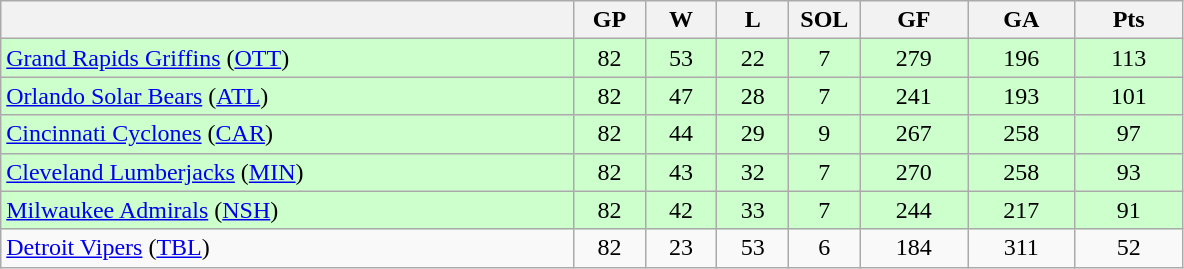<table class="wikitable">
<tr>
<th width="40%"></th>
<th width="5%">GP</th>
<th width="5%">W</th>
<th width="5%">L</th>
<th width="5%">SOL</th>
<th width="7.5%">GF</th>
<th width="7.5%">GA</th>
<th width="7.5%">Pts</th>
</tr>
<tr align="center" bgcolor="#CCFFCC">
<td align="left"><a href='#'>Grand Rapids Griffins</a> (<a href='#'>OTT</a>)</td>
<td>82</td>
<td>53</td>
<td>22</td>
<td>7</td>
<td>279</td>
<td>196</td>
<td>113</td>
</tr>
<tr align="center" bgcolor="#CCFFCC">
<td align="left"><a href='#'>Orlando Solar Bears</a> (<a href='#'>ATL</a>)</td>
<td>82</td>
<td>47</td>
<td>28</td>
<td>7</td>
<td>241</td>
<td>193</td>
<td>101</td>
</tr>
<tr align="center" bgcolor="#CCFFCC">
<td align="left"><a href='#'>Cincinnati Cyclones</a> (<a href='#'>CAR</a>)</td>
<td>82</td>
<td>44</td>
<td>29</td>
<td>9</td>
<td>267</td>
<td>258</td>
<td>97</td>
</tr>
<tr align="center" bgcolor="#CCFFCC">
<td align="left"><a href='#'>Cleveland Lumberjacks</a> (<a href='#'>MIN</a>)</td>
<td>82</td>
<td>43</td>
<td>32</td>
<td>7</td>
<td>270</td>
<td>258</td>
<td>93</td>
</tr>
<tr align="center" bgcolor="#CCFFCC">
<td align="left"><a href='#'>Milwaukee Admirals</a> (<a href='#'>NSH</a>)</td>
<td>82</td>
<td>42</td>
<td>33</td>
<td>7</td>
<td>244</td>
<td>217</td>
<td>91</td>
</tr>
<tr align="center">
<td align="left"><a href='#'>Detroit Vipers</a> (<a href='#'>TBL</a>)</td>
<td>82</td>
<td>23</td>
<td>53</td>
<td>6</td>
<td>184</td>
<td>311</td>
<td>52</td>
</tr>
</table>
